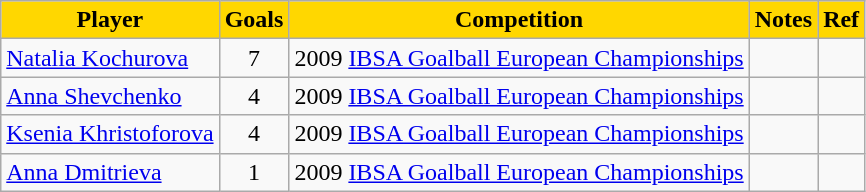<table class="wikitable">
<tr style="text-align:center; background:gold;">
<td><strong>Player</strong></td>
<td><strong>Goals</strong></td>
<td><strong>Competition</strong></td>
<td><strong>Notes</strong></td>
<td><strong>Ref</strong></td>
</tr>
<tr style="text-align:center;">
<td align="left"><a href='#'>Natalia Kochurova</a></td>
<td>7</td>
<td>2009 <a href='#'>IBSA Goalball European Championships</a></td>
<td></td>
<td></td>
</tr>
<tr style="text-align:center;">
<td align="left"><a href='#'>Anna Shevchenko</a></td>
<td>4</td>
<td>2009 <a href='#'>IBSA Goalball European Championships</a></td>
<td></td>
<td></td>
</tr>
<tr style="text-align:center;">
<td align="left"><a href='#'>Ksenia Khristoforova</a></td>
<td>4</td>
<td>2009 <a href='#'>IBSA Goalball European Championships</a></td>
<td></td>
<td></td>
</tr>
<tr style="text-align:center;">
<td align="left"><a href='#'>Anna Dmitrieva</a></td>
<td>1</td>
<td>2009 <a href='#'>IBSA Goalball European Championships</a></td>
<td></td>
<td></td>
</tr>
</table>
